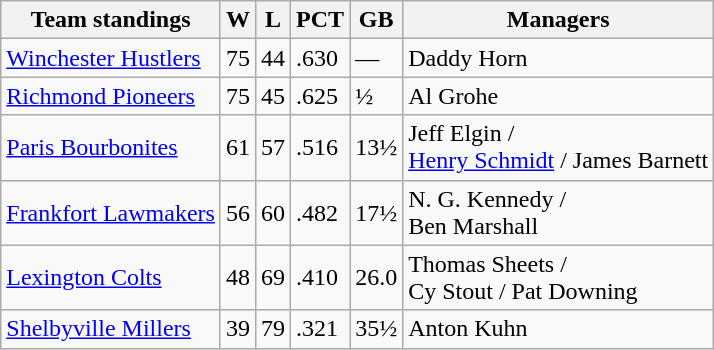<table class="wikitable">
<tr>
<th>Team standings</th>
<th>W</th>
<th>L</th>
<th>PCT</th>
<th>GB</th>
<th>Managers</th>
</tr>
<tr>
<td><a href='#'>Winchester Hustlers</a></td>
<td>75</td>
<td>44</td>
<td>.630</td>
<td>—</td>
<td>Daddy Horn</td>
</tr>
<tr>
<td><a href='#'>Richmond Pioneers</a></td>
<td>75</td>
<td>45</td>
<td>.625</td>
<td>½</td>
<td>Al Grohe</td>
</tr>
<tr>
<td><a href='#'>Paris Bourbonites</a></td>
<td>61</td>
<td>57</td>
<td>.516</td>
<td>13½</td>
<td>Jeff Elgin /<br> <a href='#'>Henry Schmidt</a> / James Barnett</td>
</tr>
<tr>
<td><a href='#'>Frankfort Lawmakers</a></td>
<td>56</td>
<td>60</td>
<td>.482</td>
<td>17½</td>
<td>N. G. Kennedy /<br> Ben Marshall</td>
</tr>
<tr>
<td><a href='#'>Lexington Colts</a></td>
<td>48</td>
<td>69</td>
<td>.410</td>
<td>26.0</td>
<td>Thomas Sheets /<br> Cy Stout / Pat Downing</td>
</tr>
<tr>
<td><a href='#'>Shelbyville Millers</a></td>
<td>39</td>
<td>79</td>
<td>.321</td>
<td>35½</td>
<td>Anton Kuhn</td>
</tr>
</table>
